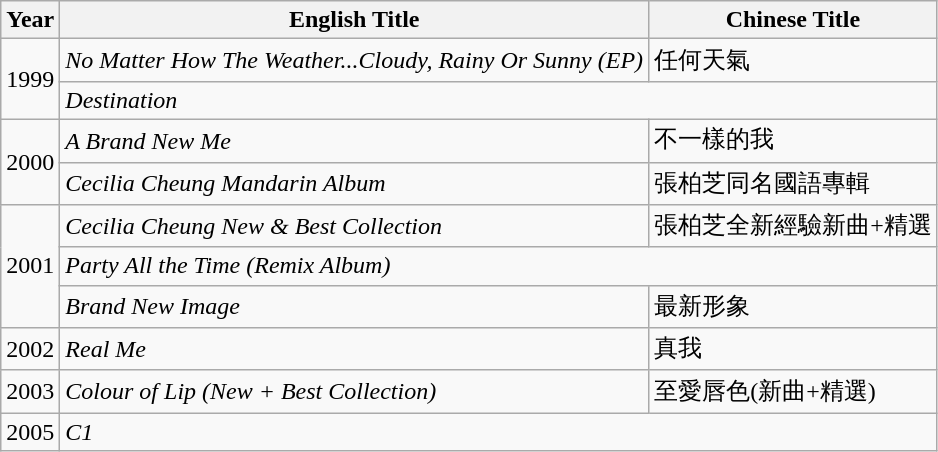<table class="wikitable sortable">
<tr>
<th>Year</th>
<th>English Title</th>
<th>Chinese Title</th>
</tr>
<tr>
<td rowspan=2>1999</td>
<td><em>No Matter How The Weather...Cloudy, Rainy Or Sunny (EP)</em></td>
<td>任何天氣</td>
</tr>
<tr>
<td colspan=2><em>Destination</em></td>
</tr>
<tr>
<td rowspan=2>2000</td>
<td><em>A Brand New Me</em></td>
<td>不一樣的我</td>
</tr>
<tr>
<td><em>Cecilia Cheung Mandarin Album</em></td>
<td>張柏芝同名國語專輯</td>
</tr>
<tr>
<td rowspan=3>2001</td>
<td><em>Cecilia Cheung New & Best Collection</em></td>
<td>張柏芝全新經驗新曲+精選</td>
</tr>
<tr>
<td colspan=2><em> Party All the Time (Remix Album)</em></td>
</tr>
<tr>
<td><em>Brand New Image</em></td>
<td>最新形象</td>
</tr>
<tr>
<td>2002</td>
<td><em>Real Me</em></td>
<td>真我</td>
</tr>
<tr>
<td>2003</td>
<td><em>Colour of Lip (New + Best Collection)</em></td>
<td>至愛唇色(新曲+精選)</td>
</tr>
<tr>
<td>2005</td>
<td colspan=2><em> C1</em></td>
</tr>
</table>
